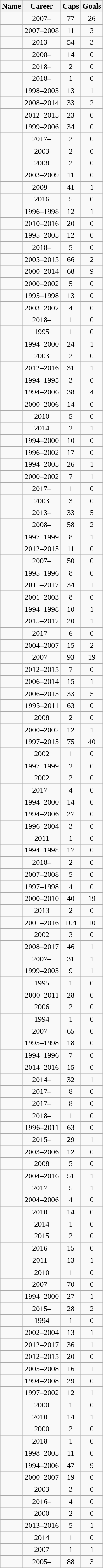<table class="wikitable sortable" style="text-align: center;">
<tr>
<th>Name</th>
<th>Career</th>
<th>Caps</th>
<th>Goals</th>
</tr>
<tr>
<td align=left></td>
<td>2007–</td>
<td>77</td>
<td>26</td>
</tr>
<tr>
<td align=left></td>
<td>2007–2008</td>
<td>11</td>
<td>3</td>
</tr>
<tr>
<td align=left></td>
<td>2013–</td>
<td>54</td>
<td>3</td>
</tr>
<tr>
<td align=left></td>
<td>2008–</td>
<td>14</td>
<td>0</td>
</tr>
<tr>
<td align=left></td>
<td>2018–</td>
<td>2</td>
<td>0</td>
</tr>
<tr>
<td align=left></td>
<td>2018–</td>
<td>1</td>
<td>0</td>
</tr>
<tr>
<td align=left></td>
<td>1998–2003</td>
<td>13</td>
<td>1</td>
</tr>
<tr>
<td align=left></td>
<td>2008–2014</td>
<td>33</td>
<td>2</td>
</tr>
<tr>
<td align=left></td>
<td>2012–2015</td>
<td>23</td>
<td>0</td>
</tr>
<tr>
<td align=left></td>
<td>1999–2006</td>
<td>34</td>
<td>0</td>
</tr>
<tr>
<td align=left></td>
<td>2017–</td>
<td>2</td>
<td>0</td>
</tr>
<tr>
<td align=left></td>
<td>2003</td>
<td>2</td>
<td>0</td>
</tr>
<tr>
<td align=left></td>
<td>2008</td>
<td>2</td>
<td>0</td>
</tr>
<tr>
<td align=left></td>
<td>2003–2009</td>
<td>11</td>
<td>0</td>
</tr>
<tr>
<td align=left></td>
<td>2009–</td>
<td>41</td>
<td>1</td>
</tr>
<tr>
<td align=left></td>
<td>2016</td>
<td>5</td>
<td>0</td>
</tr>
<tr>
<td align=left></td>
<td>1996–1998</td>
<td>12</td>
<td>1</td>
</tr>
<tr>
<td align=left></td>
<td>2010–2016</td>
<td>20</td>
<td>0</td>
</tr>
<tr>
<td align=left></td>
<td>1995–2005</td>
<td>12</td>
<td>0</td>
</tr>
<tr>
<td align=left></td>
<td>2018–</td>
<td>5</td>
<td>0</td>
</tr>
<tr>
<td align=left></td>
<td>2005–2015</td>
<td>66</td>
<td>2</td>
</tr>
<tr>
<td align=left></td>
<td>2000–2014</td>
<td>68</td>
<td>9</td>
</tr>
<tr>
<td align=left></td>
<td>2000–2002</td>
<td>5</td>
<td>0</td>
</tr>
<tr>
<td align=left></td>
<td>1995–1998</td>
<td>13</td>
<td>0</td>
</tr>
<tr>
<td align=left></td>
<td>2003–2007</td>
<td>4</td>
<td>0</td>
</tr>
<tr>
<td align=left></td>
<td>2018–</td>
<td>1</td>
<td>0</td>
</tr>
<tr>
<td align=left></td>
<td>1995</td>
<td>1</td>
<td>0</td>
</tr>
<tr>
<td align=left></td>
<td>1994–2000</td>
<td>24</td>
<td>1</td>
</tr>
<tr>
<td align=left></td>
<td>2003</td>
<td>2</td>
<td>0</td>
</tr>
<tr>
<td align=left></td>
<td>2012–2016</td>
<td>31</td>
<td>1</td>
</tr>
<tr>
<td align=left></td>
<td>1994–1995</td>
<td>3</td>
<td>0</td>
</tr>
<tr>
<td align=left></td>
<td>1994–2006</td>
<td>38</td>
<td>4</td>
</tr>
<tr>
<td align=left></td>
<td>2000–2006</td>
<td>14</td>
<td>0</td>
</tr>
<tr>
<td align=left></td>
<td>2010</td>
<td>5</td>
<td>0</td>
</tr>
<tr>
<td align=left></td>
<td>2014</td>
<td>2</td>
<td>1</td>
</tr>
<tr>
<td align=left></td>
<td>1994–2000</td>
<td>10</td>
<td>0</td>
</tr>
<tr>
<td align=left></td>
<td>1996–2002</td>
<td>17</td>
<td>0</td>
</tr>
<tr>
<td align=left></td>
<td>1994–2005</td>
<td>26</td>
<td>1</td>
</tr>
<tr>
<td align=left></td>
<td>2000–2002</td>
<td>7</td>
<td>1</td>
</tr>
<tr>
<td align=left></td>
<td>2017–</td>
<td>1</td>
<td>0</td>
</tr>
<tr>
<td align=left></td>
<td>2003</td>
<td>3</td>
<td>0</td>
</tr>
<tr>
<td align=left></td>
<td>2013–</td>
<td>33</td>
<td>5</td>
</tr>
<tr>
<td align=left></td>
<td>2008–</td>
<td>58</td>
<td>2</td>
</tr>
<tr>
<td align=left></td>
<td>1997–1999</td>
<td>8</td>
<td>1</td>
</tr>
<tr>
<td align=left></td>
<td>2012–2015</td>
<td>11</td>
<td>0</td>
</tr>
<tr>
<td align=left></td>
<td>2007–</td>
<td>50</td>
<td>0</td>
</tr>
<tr>
<td align=left></td>
<td>1995–1996</td>
<td>8</td>
<td>0</td>
</tr>
<tr>
<td align=left></td>
<td>2011–2017</td>
<td>34</td>
<td>1</td>
</tr>
<tr>
<td align=left></td>
<td>2001–2003</td>
<td>8</td>
<td>0</td>
</tr>
<tr>
<td align=left></td>
<td>1994–1998</td>
<td>10</td>
<td>1</td>
</tr>
<tr>
<td align=left></td>
<td>2015–2017</td>
<td>20</td>
<td>1</td>
</tr>
<tr>
<td align=left></td>
<td>2017–</td>
<td>6</td>
<td>0</td>
</tr>
<tr>
<td align=left></td>
<td>2004–2007</td>
<td>15</td>
<td>2</td>
</tr>
<tr>
<td align=left></td>
<td>2007–</td>
<td>93</td>
<td>19</td>
</tr>
<tr>
<td align=left></td>
<td>2012–2015</td>
<td>7</td>
<td>0</td>
</tr>
<tr>
<td align=left></td>
<td>2006–2014</td>
<td>15</td>
<td>1</td>
</tr>
<tr>
<td align=left></td>
<td>2006–2013</td>
<td>33</td>
<td>5</td>
</tr>
<tr>
<td align=left></td>
<td>1995–2011</td>
<td>63</td>
<td>0</td>
</tr>
<tr>
<td align=left></td>
<td>2008</td>
<td>2</td>
<td>0</td>
</tr>
<tr>
<td align=left></td>
<td>2000–2002</td>
<td>12</td>
<td>1</td>
</tr>
<tr>
<td align=left></td>
<td>1997–2015</td>
<td>75</td>
<td>40</td>
</tr>
<tr>
<td align=left></td>
<td>2002</td>
<td>1</td>
<td>0</td>
</tr>
<tr>
<td align=left></td>
<td>1997–1999</td>
<td>2</td>
<td>0</td>
</tr>
<tr>
<td align=left></td>
<td>2002</td>
<td>2</td>
<td>0</td>
</tr>
<tr>
<td align=left></td>
<td>2017–</td>
<td>4</td>
<td>0</td>
</tr>
<tr>
<td align=left></td>
<td>1994–2000</td>
<td>14</td>
<td>0</td>
</tr>
<tr>
<td align=left></td>
<td>1994–2006</td>
<td>27</td>
<td>0</td>
</tr>
<tr>
<td align=left></td>
<td>1996–2004</td>
<td>3</td>
<td>0</td>
</tr>
<tr>
<td align=left></td>
<td>2011</td>
<td>1</td>
<td>0</td>
</tr>
<tr>
<td align=left></td>
<td>1994–1998</td>
<td>17</td>
<td>0</td>
</tr>
<tr>
<td align=left></td>
<td>2018–</td>
<td>2</td>
<td>0</td>
</tr>
<tr>
<td align=left></td>
<td>2007–2008</td>
<td>5</td>
<td>0</td>
</tr>
<tr>
<td align=left></td>
<td>1997–1998</td>
<td>4</td>
<td>0</td>
</tr>
<tr>
<td align=left></td>
<td>2000–2010</td>
<td>40</td>
<td>19</td>
</tr>
<tr>
<td align=left></td>
<td>2013</td>
<td>2</td>
<td>0</td>
</tr>
<tr>
<td align=left></td>
<td>2001–2016</td>
<td>104</td>
<td>10</td>
</tr>
<tr>
<td align=left></td>
<td>2002</td>
<td>3</td>
<td>0</td>
</tr>
<tr>
<td align=left></td>
<td>2008–2017</td>
<td>46</td>
<td>1</td>
</tr>
<tr>
<td align=left></td>
<td>2007–</td>
<td>31</td>
<td>1</td>
</tr>
<tr>
<td align=left></td>
<td>1999–2003</td>
<td>9</td>
<td>1</td>
</tr>
<tr>
<td align=left></td>
<td>1995</td>
<td>1</td>
<td>0</td>
</tr>
<tr>
<td align=left></td>
<td>2000–2011</td>
<td>28</td>
<td>0</td>
</tr>
<tr>
<td align=left></td>
<td>2006</td>
<td>2</td>
<td>0</td>
</tr>
<tr>
<td align=left></td>
<td>1994</td>
<td>1</td>
<td>0</td>
</tr>
<tr>
<td align=left></td>
<td>2007–</td>
<td>65</td>
<td>0</td>
</tr>
<tr>
<td align=left></td>
<td>1995–1998</td>
<td>18</td>
<td>0</td>
</tr>
<tr>
<td align=left></td>
<td>1994–1996</td>
<td>7</td>
<td>0</td>
</tr>
<tr>
<td align=left></td>
<td>2014–2016</td>
<td>15</td>
<td>0</td>
</tr>
<tr>
<td align=left></td>
<td>2014–</td>
<td>32</td>
<td>1</td>
</tr>
<tr>
<td align=left></td>
<td>2017–</td>
<td>8</td>
<td>0</td>
</tr>
<tr>
<td align=left></td>
<td>2017–</td>
<td>8</td>
<td>0</td>
</tr>
<tr>
<td align=left></td>
<td>2018–</td>
<td>1</td>
<td>0</td>
</tr>
<tr>
<td align=left></td>
<td>1996–2011</td>
<td>63</td>
<td>0</td>
</tr>
<tr>
<td align=left></td>
<td>2015–</td>
<td>29</td>
<td>1</td>
</tr>
<tr>
<td align=left></td>
<td>2003–2006</td>
<td>12</td>
<td>0</td>
</tr>
<tr>
<td align=left></td>
<td>2008</td>
<td>5</td>
<td>0</td>
</tr>
<tr>
<td align=left></td>
<td>2004–2016</td>
<td>51</td>
<td>1</td>
</tr>
<tr>
<td align=left></td>
<td>2017–</td>
<td>5</td>
<td>1</td>
</tr>
<tr>
<td align=left></td>
<td>2004–2006</td>
<td>4</td>
<td>0</td>
</tr>
<tr>
<td align=left></td>
<td>2010–</td>
<td>14</td>
<td>0</td>
</tr>
<tr>
<td align=left></td>
<td>2014</td>
<td>1</td>
<td>0</td>
</tr>
<tr>
<td align=left></td>
<td>2015</td>
<td>2</td>
<td>0</td>
</tr>
<tr>
<td align=left></td>
<td>2016–</td>
<td>15</td>
<td>0</td>
</tr>
<tr>
<td align=left></td>
<td>2011–</td>
<td>13</td>
<td>1</td>
</tr>
<tr>
<td align=left></td>
<td>2010</td>
<td>1</td>
<td>0</td>
</tr>
<tr>
<td align=left></td>
<td>2007–</td>
<td>70</td>
<td>0</td>
</tr>
<tr>
<td align=left></td>
<td>1994–2000</td>
<td>27</td>
<td>1</td>
</tr>
<tr>
<td align=left></td>
<td>2015–</td>
<td>28</td>
<td>2</td>
</tr>
<tr>
<td align=left></td>
<td>1994</td>
<td>1</td>
<td>0</td>
</tr>
<tr>
<td align=left></td>
<td>2002–2004</td>
<td>13</td>
<td>1</td>
</tr>
<tr>
<td align=left></td>
<td>2012–2017</td>
<td>36</td>
<td>1</td>
</tr>
<tr>
<td align=left></td>
<td>2012–2015</td>
<td>20</td>
<td>0</td>
</tr>
<tr>
<td align=left></td>
<td>2005–2008</td>
<td>16</td>
<td>1</td>
</tr>
<tr>
<td align=left></td>
<td>1994–2008</td>
<td>29</td>
<td>0</td>
</tr>
<tr>
<td align=left></td>
<td>1997–2002</td>
<td>12</td>
<td>1</td>
</tr>
<tr>
<td align=left></td>
<td>2000</td>
<td>1</td>
<td>0</td>
</tr>
<tr>
<td align=left></td>
<td>2010–</td>
<td>14</td>
<td>1</td>
</tr>
<tr>
<td align=left></td>
<td>2000</td>
<td>2</td>
<td>0</td>
</tr>
<tr>
<td align=left></td>
<td>2018–</td>
<td>1</td>
<td>0</td>
</tr>
<tr>
<td align=left></td>
<td>1998–2005</td>
<td>11</td>
<td>0</td>
</tr>
<tr>
<td align=left></td>
<td>1994–2006</td>
<td>47</td>
<td>9</td>
</tr>
<tr>
<td align=left></td>
<td>2000–2007</td>
<td>19</td>
<td>0</td>
</tr>
<tr>
<td align=left></td>
<td>2003</td>
<td>3</td>
<td>0</td>
</tr>
<tr>
<td align=left></td>
<td>2016–</td>
<td>4</td>
<td>0</td>
</tr>
<tr>
<td align=left></td>
<td>2000</td>
<td>2</td>
<td>0</td>
</tr>
<tr>
<td align=left></td>
<td>2013–2016</td>
<td>5</td>
<td>1</td>
</tr>
<tr>
<td align=left></td>
<td>2014</td>
<td>1</td>
<td>0</td>
</tr>
<tr>
<td align=left></td>
<td>2007</td>
<td>1</td>
<td>1</td>
</tr>
<tr>
<td align=left></td>
<td>2005–</td>
<td>88</td>
<td>3</td>
</tr>
</table>
